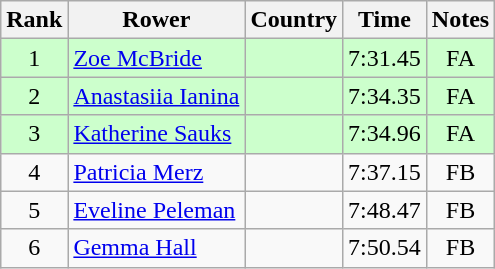<table class="wikitable" style="text-align:center">
<tr>
<th>Rank</th>
<th>Rower</th>
<th>Country</th>
<th>Time</th>
<th>Notes</th>
</tr>
<tr bgcolor=ccffcc>
<td>1</td>
<td align="left"><a href='#'>Zoe McBride</a></td>
<td align="left"></td>
<td>7:31.45</td>
<td>FA</td>
</tr>
<tr bgcolor=ccffcc>
<td>2</td>
<td align="left"><a href='#'>Anastasiia Ianina</a></td>
<td align="left"></td>
<td>7:34.35</td>
<td>FA</td>
</tr>
<tr bgcolor=ccffcc>
<td>3</td>
<td align="left"><a href='#'>Katherine Sauks</a></td>
<td align="left"></td>
<td>7:34.96</td>
<td>FA</td>
</tr>
<tr>
<td>4</td>
<td align="left"><a href='#'>Patricia Merz</a></td>
<td align="left"></td>
<td>7:37.15</td>
<td>FB</td>
</tr>
<tr>
<td>5</td>
<td align="left"><a href='#'>Eveline Peleman</a></td>
<td align="left"></td>
<td>7:48.47</td>
<td>FB</td>
</tr>
<tr>
<td>6</td>
<td align="left"><a href='#'>Gemma Hall</a></td>
<td align="left"></td>
<td>7:50.54</td>
<td>FB</td>
</tr>
</table>
